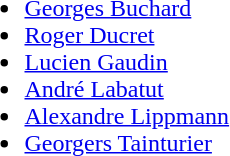<table>
<tr>
<td><br><ul><li><a href='#'>Georges Buchard</a></li><li><a href='#'>Roger Ducret</a></li><li><a href='#'>Lucien Gaudin</a></li><li><a href='#'>André Labatut</a></li><li><a href='#'>Alexandre Lippmann</a></li><li><a href='#'>Georgers Tainturier</a></li></ul></td>
</tr>
</table>
